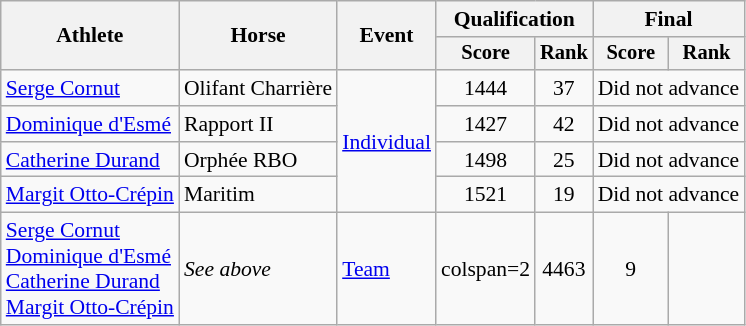<table class=wikitable style="font-size:90%">
<tr>
<th rowspan="2">Athlete</th>
<th rowspan="2">Horse</th>
<th rowspan="2">Event</th>
<th colspan="2">Qualification</th>
<th colspan="2">Final</th>
</tr>
<tr style="font-size:95%">
<th>Score</th>
<th>Rank</th>
<th>Score</th>
<th>Rank</th>
</tr>
<tr align=center>
<td align=left><a href='#'>Serge Cornut</a></td>
<td align=left>Olifant Charrière</td>
<td align=left rowspan=4><a href='#'>Individual</a></td>
<td>1444</td>
<td>37</td>
<td colspan=2>Did not advance</td>
</tr>
<tr align=center>
<td align=left><a href='#'>Dominique d'Esmé</a></td>
<td align=left>Rapport II</td>
<td>1427</td>
<td>42</td>
<td colspan=2>Did not advance</td>
</tr>
<tr align=center>
<td align=left><a href='#'>Catherine Durand</a></td>
<td align=left>Orphée RBO</td>
<td>1498</td>
<td>25</td>
<td colspan=2>Did not advance</td>
</tr>
<tr align=center>
<td align=left><a href='#'>Margit Otto-Crépin</a></td>
<td align=left>Maritim</td>
<td>1521</td>
<td>19</td>
<td colspan=2>Did not advance</td>
</tr>
<tr align=center>
<td align=left><a href='#'>Serge Cornut</a><br><a href='#'>Dominique d'Esmé</a><br><a href='#'>Catherine Durand</a><br><a href='#'>Margit Otto-Crépin</a></td>
<td align=left><em>See above</em></td>
<td align=left rowspan=4><a href='#'>Team</a></td>
<td>colspan=2</td>
<td>4463</td>
<td>9</td>
</tr>
</table>
